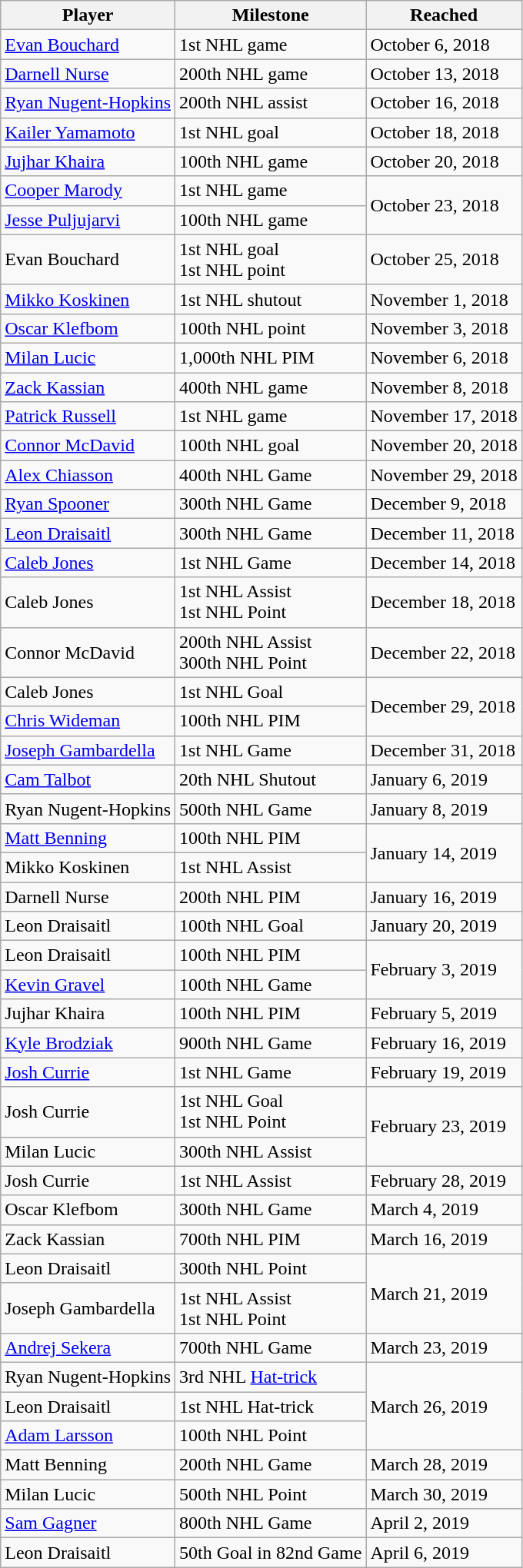<table class="wikitable">
<tr>
<th>Player</th>
<th>Milestone</th>
<th data-sort-type="date">Reached</th>
</tr>
<tr>
<td><a href='#'>Evan Bouchard</a></td>
<td>1st NHL game</td>
<td>October 6, 2018</td>
</tr>
<tr>
<td><a href='#'>Darnell Nurse</a></td>
<td>200th NHL game</td>
<td>October 13, 2018</td>
</tr>
<tr>
<td><a href='#'>Ryan Nugent-Hopkins</a></td>
<td>200th NHL assist</td>
<td>October 16, 2018</td>
</tr>
<tr>
<td><a href='#'>Kailer Yamamoto</a></td>
<td>1st NHL goal</td>
<td>October 18, 2018</td>
</tr>
<tr>
<td><a href='#'>Jujhar Khaira</a></td>
<td>100th NHL game</td>
<td>October 20, 2018</td>
</tr>
<tr>
<td><a href='#'>Cooper Marody</a></td>
<td>1st NHL game</td>
<td rowspan="2">October 23, 2018</td>
</tr>
<tr>
<td><a href='#'>Jesse Puljujarvi</a></td>
<td>100th NHL game</td>
</tr>
<tr>
<td>Evan Bouchard</td>
<td>1st NHL goal<br>1st NHL point</td>
<td>October 25, 2018</td>
</tr>
<tr>
<td><a href='#'>Mikko Koskinen</a></td>
<td>1st NHL shutout</td>
<td>November 1, 2018</td>
</tr>
<tr>
<td><a href='#'>Oscar Klefbom</a></td>
<td>100th NHL point</td>
<td>November 3, 2018</td>
</tr>
<tr>
<td><a href='#'>Milan Lucic</a></td>
<td>1,000th NHL PIM</td>
<td>November 6, 2018</td>
</tr>
<tr>
<td><a href='#'>Zack Kassian</a></td>
<td>400th NHL game</td>
<td>November 8, 2018</td>
</tr>
<tr>
<td><a href='#'>Patrick Russell</a></td>
<td>1st NHL game</td>
<td>November 17, 2018</td>
</tr>
<tr>
<td><a href='#'>Connor McDavid</a></td>
<td>100th NHL goal</td>
<td>November 20, 2018</td>
</tr>
<tr>
<td><a href='#'>Alex Chiasson</a></td>
<td>400th NHL Game</td>
<td>November 29, 2018</td>
</tr>
<tr>
<td><a href='#'>Ryan Spooner</a></td>
<td>300th NHL Game</td>
<td>December 9, 2018</td>
</tr>
<tr>
<td><a href='#'>Leon Draisaitl</a></td>
<td>300th NHL Game</td>
<td>December 11, 2018</td>
</tr>
<tr>
<td><a href='#'>Caleb Jones</a></td>
<td>1st NHL Game</td>
<td>December 14, 2018</td>
</tr>
<tr>
<td>Caleb Jones</td>
<td>1st NHL Assist<br>1st NHL Point</td>
<td>December 18, 2018</td>
</tr>
<tr>
<td>Connor McDavid</td>
<td>200th NHL Assist<br>300th NHL Point</td>
<td>December 22, 2018</td>
</tr>
<tr>
<td>Caleb Jones</td>
<td>1st NHL Goal</td>
<td rowspan="2">December 29, 2018</td>
</tr>
<tr>
<td><a href='#'>Chris Wideman</a></td>
<td>100th NHL PIM</td>
</tr>
<tr>
<td><a href='#'>Joseph Gambardella</a></td>
<td>1st NHL Game</td>
<td>December 31, 2018</td>
</tr>
<tr>
<td><a href='#'>Cam Talbot</a></td>
<td>20th NHL Shutout</td>
<td>January 6, 2019</td>
</tr>
<tr>
<td>Ryan Nugent-Hopkins</td>
<td>500th NHL Game</td>
<td>January 8, 2019</td>
</tr>
<tr>
<td><a href='#'>Matt Benning</a></td>
<td>100th NHL PIM</td>
<td rowspan="2">January 14, 2019</td>
</tr>
<tr>
<td>Mikko Koskinen</td>
<td>1st NHL Assist</td>
</tr>
<tr>
<td>Darnell Nurse</td>
<td>200th NHL PIM</td>
<td>January 16, 2019</td>
</tr>
<tr>
<td>Leon Draisaitl</td>
<td>100th NHL Goal</td>
<td>January 20, 2019</td>
</tr>
<tr>
<td>Leon Draisaitl</td>
<td>100th NHL PIM</td>
<td rowspan="2">February 3, 2019</td>
</tr>
<tr>
<td><a href='#'>Kevin Gravel</a></td>
<td>100th NHL Game</td>
</tr>
<tr>
<td>Jujhar Khaira</td>
<td>100th NHL PIM</td>
<td>February 5, 2019</td>
</tr>
<tr>
<td><a href='#'>Kyle Brodziak</a></td>
<td>900th NHL Game</td>
<td>February 16, 2019</td>
</tr>
<tr>
<td><a href='#'>Josh Currie</a></td>
<td>1st NHL Game</td>
<td>February 19, 2019</td>
</tr>
<tr>
<td>Josh Currie</td>
<td>1st NHL Goal<br>1st NHL Point</td>
<td rowspan="2">February 23, 2019</td>
</tr>
<tr>
<td>Milan Lucic</td>
<td>300th NHL Assist</td>
</tr>
<tr>
<td>Josh Currie</td>
<td>1st NHL Assist</td>
<td>February 28, 2019</td>
</tr>
<tr>
<td>Oscar Klefbom</td>
<td>300th NHL Game</td>
<td>March 4, 2019</td>
</tr>
<tr>
<td>Zack Kassian</td>
<td>700th NHL PIM</td>
<td>March 16, 2019</td>
</tr>
<tr>
<td>Leon Draisaitl</td>
<td>300th NHL Point</td>
<td rowspan="2">March 21, 2019</td>
</tr>
<tr>
<td>Joseph Gambardella</td>
<td>1st NHL Assist<br>1st NHL Point</td>
</tr>
<tr>
<td><a href='#'>Andrej Sekera</a></td>
<td>700th NHL Game</td>
<td>March 23, 2019</td>
</tr>
<tr>
<td>Ryan Nugent-Hopkins</td>
<td>3rd NHL <a href='#'>Hat-trick</a></td>
<td rowspan="3">March 26, 2019</td>
</tr>
<tr>
<td>Leon Draisaitl</td>
<td>1st NHL Hat-trick</td>
</tr>
<tr>
<td><a href='#'>Adam Larsson</a></td>
<td>100th NHL Point</td>
</tr>
<tr>
<td>Matt Benning</td>
<td>200th NHL Game</td>
<td>March 28, 2019</td>
</tr>
<tr>
<td>Milan Lucic</td>
<td>500th NHL Point</td>
<td>March 30, 2019</td>
</tr>
<tr>
<td><a href='#'>Sam Gagner</a></td>
<td>800th NHL Game</td>
<td>April 2, 2019</td>
</tr>
<tr>
<td>Leon Draisaitl</td>
<td>50th Goal in 82nd Game</td>
<td>April 6, 2019</td>
</tr>
</table>
